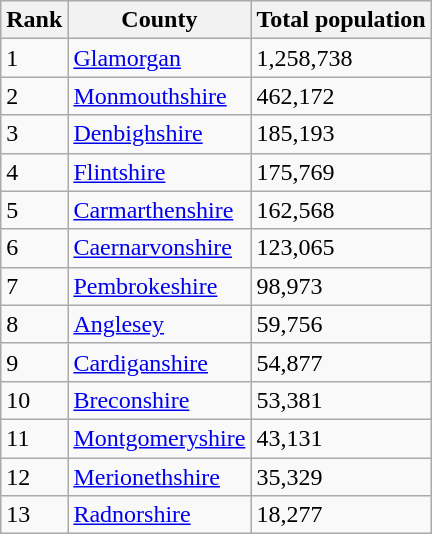<table class="wikitable">
<tr>
<th>Rank</th>
<th>County</th>
<th>Total population</th>
</tr>
<tr>
<td>1</td>
<td><a href='#'>Glamorgan</a></td>
<td>1,258,738</td>
</tr>
<tr>
<td>2</td>
<td><a href='#'>Monmouthshire</a></td>
<td>462,172</td>
</tr>
<tr>
<td>3</td>
<td><a href='#'>Denbighshire</a></td>
<td>185,193</td>
</tr>
<tr>
<td>4</td>
<td><a href='#'>Flintshire</a></td>
<td>175,769</td>
</tr>
<tr>
<td>5</td>
<td><a href='#'>Carmarthenshire</a></td>
<td>162,568</td>
</tr>
<tr>
<td>6</td>
<td><a href='#'>Caernarvonshire</a></td>
<td>123,065</td>
</tr>
<tr>
<td>7</td>
<td><a href='#'>Pembrokeshire</a></td>
<td>98,973</td>
</tr>
<tr>
<td>8</td>
<td><a href='#'>Anglesey</a></td>
<td>59,756</td>
</tr>
<tr>
<td>9</td>
<td><a href='#'>Cardiganshire</a></td>
<td>54,877</td>
</tr>
<tr>
<td>10</td>
<td><a href='#'>Breconshire</a></td>
<td>53,381</td>
</tr>
<tr>
<td>11</td>
<td><a href='#'>Montgomeryshire</a></td>
<td>43,131</td>
</tr>
<tr>
<td>12</td>
<td><a href='#'>Merionethshire</a></td>
<td>35,329</td>
</tr>
<tr>
<td>13</td>
<td><a href='#'>Radnorshire</a></td>
<td>18,277</td>
</tr>
</table>
